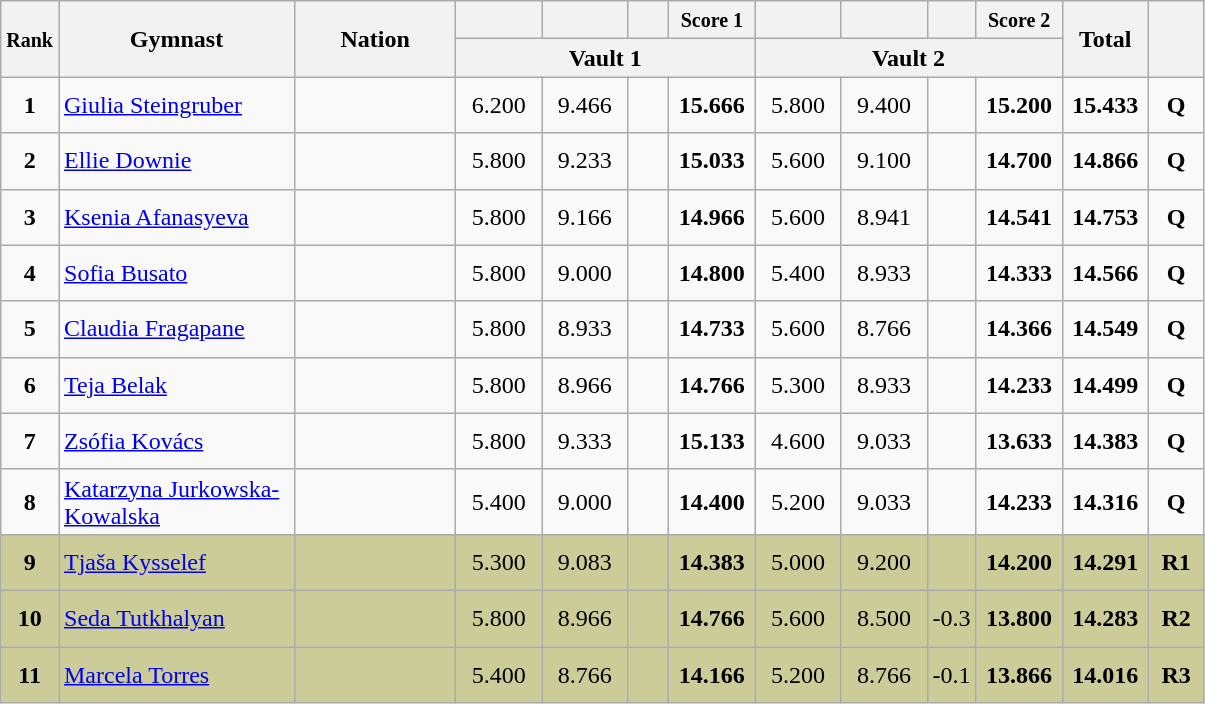<table class="wikitable sortable" style="text-align:center;">
<tr>
<th rowspan="2" style="width:15px;"><small>Rank</small></th>
<th rowspan="2" style="width:150px;">Gymnast</th>
<th rowspan="2" style="width:100px;">Nation</th>
<th style="width:50px;"><small></small></th>
<th style="width:50px;"><small></small></th>
<th style="width:20px;"><small></small></th>
<th style="width:50px;"><small>Score 1</small></th>
<th style="width:50px;"><small></small></th>
<th style="width:50px;"><small></small></th>
<th style="width:20px;"><small></small></th>
<th style="width:50px;"><small>Score 2</small></th>
<th rowspan="2" style="width:50px;">Total</th>
<th rowspan="2" style="width:30px;"><small></small></th>
</tr>
<tr>
<th colspan="4">Vault 1</th>
<th colspan="4">Vault 2</th>
</tr>
<tr>
<td scope="row" style="text-align:center"><strong>1</strong></td>
<td style="height:30px; text-align:left;"><a href='#'>Giulia Steingruber</a></td>
<td style="text-align:left;"></td>
<td>6.200</td>
<td>9.466</td>
<td></td>
<td><strong>15.666</strong></td>
<td>5.800</td>
<td>9.400</td>
<td></td>
<td><strong>15.200</strong></td>
<td><strong>15.433</strong></td>
<td><strong>Q</strong></td>
</tr>
<tr>
<td scope="row" style="text-align:center"><strong>2</strong></td>
<td style="height:30px; text-align:left;"><a href='#'>Ellie Downie</a></td>
<td style="text-align:left;"></td>
<td>5.800</td>
<td>9.233</td>
<td></td>
<td><strong>15.033</strong></td>
<td>5.600</td>
<td>9.100</td>
<td></td>
<td><strong>14.700</strong></td>
<td><strong>14.866</strong></td>
<td><strong>Q</strong></td>
</tr>
<tr>
<td scope="row" style="text-align:center"><strong>3</strong></td>
<td style="height:30px; text-align:left;"><a href='#'>Ksenia Afanasyeva</a></td>
<td style="text-align:left;"></td>
<td>5.800</td>
<td>9.166</td>
<td></td>
<td><strong>14.966</strong></td>
<td>5.600</td>
<td>8.941</td>
<td></td>
<td><strong>14.541</strong></td>
<td><strong>14.753</strong></td>
<td><strong>Q</strong></td>
</tr>
<tr>
<td scope="row" style="text-align:center"><strong>4</strong></td>
<td style="height:30px; text-align:left;"><a href='#'>Sofia Busato</a></td>
<td style="text-align:left;"></td>
<td>5.800</td>
<td>9.000</td>
<td></td>
<td><strong>14.800</strong></td>
<td>5.400</td>
<td>8.933</td>
<td></td>
<td><strong>14.333</strong></td>
<td><strong>14.566</strong></td>
<td><strong>Q</strong></td>
</tr>
<tr>
<td scope="row" style="text-align:center"><strong>5</strong></td>
<td style="height:30px; text-align:left;"><a href='#'>Claudia Fragapane</a></td>
<td style="text-align:left;"></td>
<td>5.800</td>
<td>8.933</td>
<td></td>
<td><strong>14.733</strong></td>
<td>5.600</td>
<td>8.766</td>
<td></td>
<td><strong>14.366</strong></td>
<td><strong>14.549</strong></td>
<td><strong>Q</strong></td>
</tr>
<tr>
<td scope="row" style="text-align:center"><strong>6</strong></td>
<td style="height:30px; text-align:left;"><a href='#'>Teja Belak</a></td>
<td style="text-align:left;"></td>
<td>5.800</td>
<td>8.966</td>
<td></td>
<td><strong>14.766</strong></td>
<td>5.300</td>
<td>8.933</td>
<td></td>
<td><strong>14.233</strong></td>
<td><strong>14.499</strong></td>
<td><strong>Q</strong></td>
</tr>
<tr>
<td scope="row" style="text-align:center"><strong>7</strong></td>
<td style="height:30px; text-align:left;"><a href='#'>Zsófia Kovács</a></td>
<td style="text-align:left;"></td>
<td>5.800</td>
<td>9.333</td>
<td></td>
<td><strong>15.133</strong></td>
<td>4.600</td>
<td>9.033</td>
<td></td>
<td><strong>13.633</strong></td>
<td><strong>14.383</strong></td>
<td><strong>Q</strong></td>
</tr>
<tr>
<td scope="row" style="text-align:center"><strong>8</strong></td>
<td style="height:30px; text-align:left;"><a href='#'>Katarzyna Jurkowska-Kowalska</a></td>
<td style="text-align:left;"></td>
<td>5.400</td>
<td>9.000</td>
<td></td>
<td><strong>14.400</strong></td>
<td>5.200</td>
<td>9.033</td>
<td></td>
<td><strong>14.233</strong></td>
<td><strong>14.316</strong></td>
<td><strong>Q</strong></td>
</tr>
<tr style="background:#cccc99;">
<td scope="row" style="text-align:center"><strong>9</strong></td>
<td style="height:30px; text-align:left;"><a href='#'>Tjaša Kysselef</a></td>
<td style="text-align:left;"></td>
<td>5.300</td>
<td>9.083</td>
<td></td>
<td><strong>14.383</strong></td>
<td>5.000</td>
<td>9.200</td>
<td></td>
<td><strong>14.200</strong></td>
<td><strong>14.291</strong></td>
<td><strong>R1</strong></td>
</tr>
<tr style="background:#cccc99;">
<td scope="row" style="text-align:center"><strong>10</strong></td>
<td style="height:30px; text-align:left;"><a href='#'>Seda Tutkhalyan</a></td>
<td style="text-align:left;"></td>
<td>5.800</td>
<td>8.966</td>
<td></td>
<td><strong>14.766</strong></td>
<td>5.600</td>
<td>8.500</td>
<td>-0.3</td>
<td><strong>13.800</strong></td>
<td><strong>14.283</strong></td>
<td><strong>R2</strong></td>
</tr>
<tr style="background:#cccc99;">
<td scope="row" style="text-align:center"><strong>11</strong></td>
<td style="height:30px; text-align:left;"><a href='#'>Marcela Torres</a></td>
<td style="text-align:left;"></td>
<td>5.400</td>
<td>8.766</td>
<td></td>
<td><strong>14.166</strong></td>
<td>5.200</td>
<td>8.766</td>
<td>-0.1</td>
<td><strong>13.866</strong></td>
<td><strong>14.016</strong></td>
<td><strong>R3</strong></td>
</tr>
</table>
